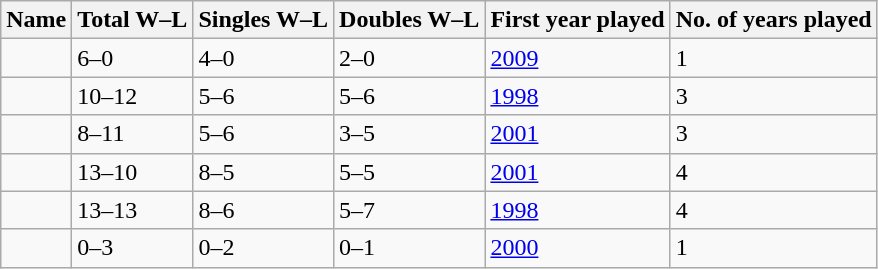<table class="sortable wikitable">
<tr>
<th>Name</th>
<th>Total W–L</th>
<th>Singles W–L</th>
<th>Doubles W–L</th>
<th>First year played</th>
<th>No. of years played</th>
</tr>
<tr>
<td></td>
<td>6–0</td>
<td>4–0</td>
<td>2–0</td>
<td><a href='#'>2009</a></td>
<td>1</td>
</tr>
<tr>
<td></td>
<td>10–12</td>
<td>5–6</td>
<td>5–6</td>
<td><a href='#'>1998</a></td>
<td>3</td>
</tr>
<tr>
<td></td>
<td>8–11</td>
<td>5–6</td>
<td>3–5</td>
<td><a href='#'>2001</a></td>
<td>3</td>
</tr>
<tr>
<td></td>
<td>13–10</td>
<td>8–5</td>
<td>5–5</td>
<td><a href='#'>2001</a></td>
<td>4</td>
</tr>
<tr>
<td></td>
<td>13–13</td>
<td>8–6</td>
<td>5–7</td>
<td><a href='#'>1998</a></td>
<td>4</td>
</tr>
<tr>
<td></td>
<td>0–3</td>
<td>0–2</td>
<td>0–1</td>
<td><a href='#'>2000</a></td>
<td>1</td>
</tr>
</table>
